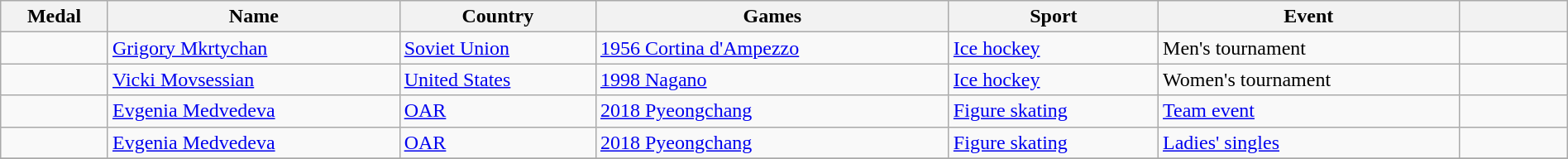<table class="wikitable" style="font-size:100%;width:100%">
<tr>
<th>Medal</th>
<th>Name</th>
<th>Country</th>
<th>Games</th>
<th>Sport</th>
<th>Event</th>
<th style="width:5em"></th>
</tr>
<tr>
<td></td>
<td><a href='#'>Grigory Mkrtychan</a></td>
<td> <a href='#'>Soviet Union</a></td>
<td><a href='#'>1956 Cortina d'Ampezzo</a></td>
<td><a href='#'>Ice hockey</a></td>
<td>Men's tournament</td>
<td></td>
</tr>
<tr>
<td></td>
<td><a href='#'>Vicki Movsessian</a></td>
<td> <a href='#'>United States</a></td>
<td><a href='#'>1998 Nagano</a></td>
<td><a href='#'>Ice hockey</a></td>
<td>Women's tournament</td>
<td></td>
</tr>
<tr>
<td></td>
<td><a href='#'>Evgenia Medvedeva</a></td>
<td> <a href='#'>OAR</a></td>
<td><a href='#'>2018 Pyeongchang</a></td>
<td><a href='#'>Figure skating</a></td>
<td><a href='#'>Team event</a></td>
<td></td>
</tr>
<tr>
<td></td>
<td><a href='#'>Evgenia Medvedeva</a></td>
<td> <a href='#'>OAR</a></td>
<td><a href='#'>2018 Pyeongchang</a></td>
<td><a href='#'>Figure skating</a></td>
<td><a href='#'>Ladies' singles</a></td>
<td></td>
</tr>
<tr>
</tr>
</table>
